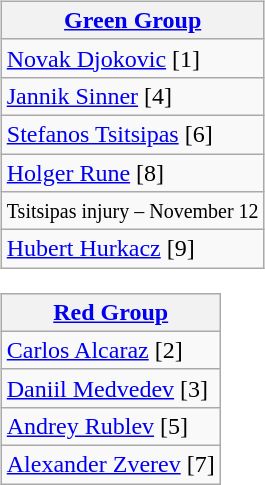<table>
<tr style="vertical-align:top">
<td><br><table class="wikitable nowrap" style="text-align:center">
<tr>
<th scope="col" style="width:100"><a href='#'>Green Group</a></th>
</tr>
<tr>
<td style="text-align:left"> <a href='#'>Novak Djokovic</a> [1]</td>
</tr>
<tr>
<td style="text-align:left"> <a href='#'>Jannik Sinner</a> [4]</td>
</tr>
<tr>
<td style="text-align:left"> <a href='#'>Stefanos Tsitsipas</a> [6]</td>
</tr>
<tr>
<td style="text-align:left"> <a href='#'>Holger Rune</a> [8]</td>
</tr>
<tr>
<td><small>Tsitsipas injury – November 12<br></small></td>
</tr>
<tr>
<td style="text-align:left"> <a href='#'>Hubert Hurkacz</a> [9]</td>
</tr>
</table>
<table class="wikitable nowrap" style="text-align:center">
<tr>
<th scope="col" style="width:100"><a href='#'>Red Group</a></th>
</tr>
<tr>
<td style="text-align:left"> <a href='#'>Carlos Alcaraz</a> [2]</td>
</tr>
<tr>
<td style="text-align:left"> <a href='#'>Daniil Medvedev</a> [3]</td>
</tr>
<tr>
<td style="text-align:left"> <a href='#'>Andrey Rublev</a> [5]</td>
</tr>
<tr>
<td style="text-align:left"> <a href='#'>Alexander Zverev</a> [7]</td>
</tr>
</table>
</td>
</tr>
</table>
